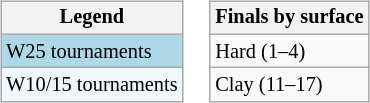<table>
<tr valign=top>
<td><br><table class="wikitable" style="font-size:85%">
<tr>
<th>Legend</th>
</tr>
<tr style="background:lightblue;">
<td>W25 tournaments</td>
</tr>
<tr style="background:#f0f8ff;">
<td>W10/15 tournaments</td>
</tr>
</table>
</td>
<td><br><table class="wikitable" style="font-size:85%">
<tr>
<th>Finals by surface</th>
</tr>
<tr>
<td>Hard (1–4)</td>
</tr>
<tr>
<td>Clay (11–17)</td>
</tr>
</table>
</td>
</tr>
</table>
